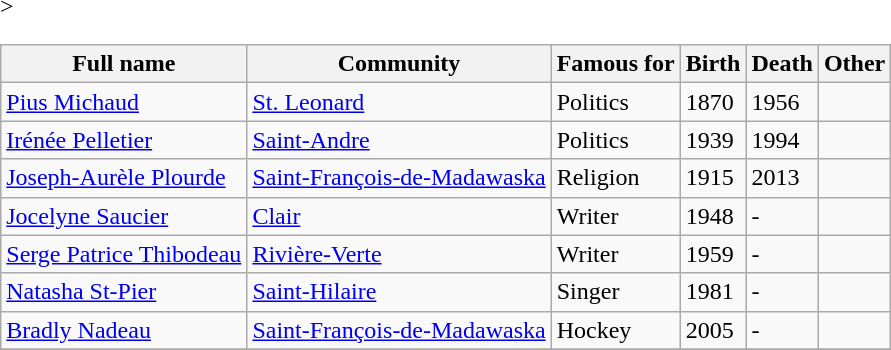<table class="wikitable sortable"<onlyinclude>>
<tr>
<th>Full name</th>
<th>Community</th>
<th>Famous for</th>
<th>Birth</th>
<th>Death</th>
<th>Other</th>
</tr>
<tr>
<td><a href='#'>Pius Michaud</a></td>
<td><a href='#'>St. Leonard</a></td>
<td>Politics</td>
<td>1870</td>
<td>1956</td>
<td></td>
</tr>
<tr>
<td><a href='#'>Irénée Pelletier</a></td>
<td><a href='#'>Saint-Andre</a></td>
<td>Politics</td>
<td>1939</td>
<td>1994</td>
<td></td>
</tr>
<tr>
<td><a href='#'>Joseph-Aurèle Plourde</a></td>
<td><a href='#'>Saint-François-de-Madawaska</a></td>
<td>Religion</td>
<td>1915</td>
<td>2013</td>
<td></td>
</tr>
<tr>
<td><a href='#'>Jocelyne Saucier</a></td>
<td><a href='#'>Clair</a></td>
<td>Writer</td>
<td>1948</td>
<td>-</td>
<td></td>
</tr>
<tr>
<td><a href='#'>Serge Patrice Thibodeau</a></td>
<td><a href='#'>Rivière-Verte</a></td>
<td>Writer</td>
<td>1959</td>
<td>-</td>
<td></td>
</tr>
<tr>
<td><a href='#'>Natasha St-Pier</a></td>
<td><a href='#'>Saint-Hilaire</a></td>
<td>Singer</td>
<td>1981</td>
<td>-</td>
<td></td>
</tr>
<tr>
<td><a href='#'>Bradly Nadeau</a></td>
<td><a href='#'>Saint-François-de-Madawaska</a></td>
<td>Hockey</td>
<td>2005</td>
<td>-</td>
<td></td>
</tr>
<tr>
</tr>
</table>
